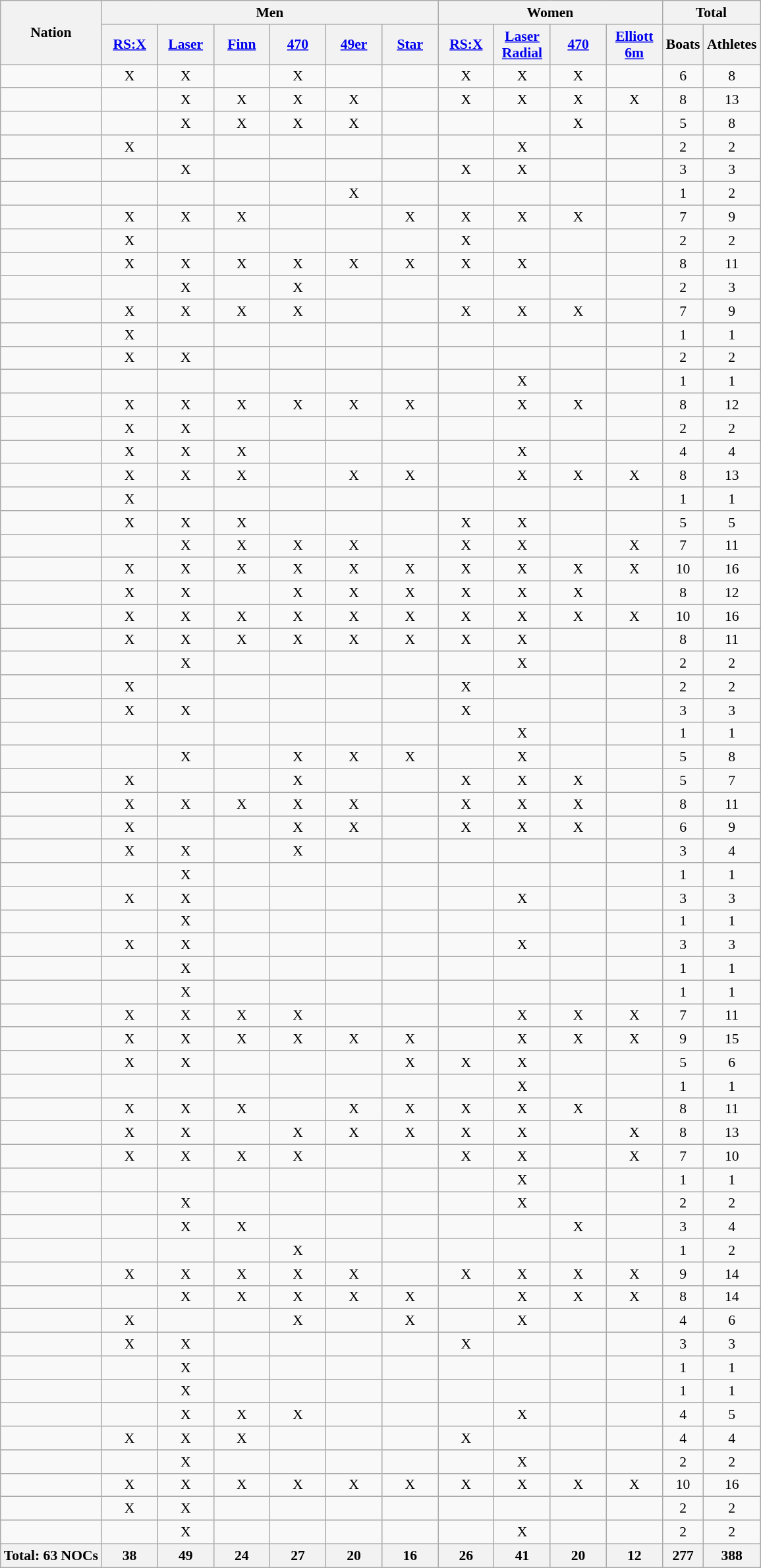<table class=wikitable style="text-align:center; font-size:90%">
<tr>
<th rowspan="2" align="left">Nation</th>
<th colspan="6">Men</th>
<th colspan="4">Women</th>
<th colspan=2>Total</th>
</tr>
<tr>
<th width=50><a href='#'>RS:X</a></th>
<th width=50><a href='#'>Laser</a></th>
<th width=50><a href='#'>Finn</a></th>
<th width=50><a href='#'>470</a></th>
<th width=50><a href='#'>49er</a></th>
<th width=50><a href='#'>Star</a></th>
<th width=50><a href='#'>RS:X</a></th>
<th width=50><a href='#'>Laser Radial</a></th>
<th width=50><a href='#'>470</a></th>
<th width=50><a href='#'>Elliott 6m</a></th>
<th width=35>Boats</th>
<th width=49>Athletes</th>
</tr>
<tr>
<td align=left></td>
<td>X</td>
<td>X</td>
<td></td>
<td>X</td>
<td></td>
<td></td>
<td>X</td>
<td>X</td>
<td>X</td>
<td></td>
<td>6</td>
<td>8</td>
</tr>
<tr>
<td align=left></td>
<td></td>
<td>X</td>
<td>X</td>
<td>X</td>
<td>X</td>
<td></td>
<td>X</td>
<td>X</td>
<td>X</td>
<td>X</td>
<td>8</td>
<td>13</td>
</tr>
<tr>
<td align=left></td>
<td></td>
<td>X</td>
<td>X</td>
<td>X</td>
<td>X</td>
<td></td>
<td></td>
<td></td>
<td>X</td>
<td></td>
<td>5</td>
<td>8</td>
</tr>
<tr>
<td align=left></td>
<td>X</td>
<td></td>
<td></td>
<td></td>
<td></td>
<td></td>
<td></td>
<td>X</td>
<td></td>
<td></td>
<td>2</td>
<td>2</td>
</tr>
<tr>
<td align=left></td>
<td></td>
<td>X</td>
<td></td>
<td></td>
<td></td>
<td></td>
<td>X</td>
<td>X</td>
<td></td>
<td></td>
<td>3</td>
<td>3</td>
</tr>
<tr>
<td align=left></td>
<td></td>
<td></td>
<td></td>
<td></td>
<td>X</td>
<td></td>
<td></td>
<td></td>
<td></td>
<td></td>
<td>1</td>
<td>2</td>
</tr>
<tr>
<td align=left></td>
<td>X</td>
<td>X</td>
<td>X</td>
<td></td>
<td></td>
<td>X</td>
<td>X</td>
<td>X</td>
<td>X</td>
<td></td>
<td>7</td>
<td>9</td>
</tr>
<tr>
<td align=left></td>
<td>X</td>
<td></td>
<td></td>
<td></td>
<td></td>
<td></td>
<td>X</td>
<td></td>
<td></td>
<td></td>
<td>2</td>
<td>2</td>
</tr>
<tr>
<td align=left></td>
<td>X</td>
<td>X</td>
<td>X</td>
<td>X</td>
<td>X</td>
<td>X</td>
<td>X</td>
<td>X</td>
<td></td>
<td></td>
<td>8</td>
<td>11</td>
</tr>
<tr>
<td align=left></td>
<td></td>
<td>X</td>
<td></td>
<td>X</td>
<td></td>
<td></td>
<td></td>
<td></td>
<td></td>
<td></td>
<td>2</td>
<td>3</td>
</tr>
<tr>
<td align=left></td>
<td>X</td>
<td>X</td>
<td>X</td>
<td>X</td>
<td></td>
<td></td>
<td>X</td>
<td>X</td>
<td>X</td>
<td></td>
<td>7</td>
<td>9</td>
</tr>
<tr>
<td align=left></td>
<td>X</td>
<td></td>
<td></td>
<td></td>
<td></td>
<td></td>
<td></td>
<td></td>
<td></td>
<td></td>
<td>1</td>
<td>1</td>
</tr>
<tr>
<td align=left></td>
<td>X</td>
<td>X</td>
<td></td>
<td></td>
<td></td>
<td></td>
<td></td>
<td></td>
<td></td>
<td></td>
<td>2</td>
<td>2</td>
</tr>
<tr>
<td align=left></td>
<td></td>
<td></td>
<td></td>
<td></td>
<td></td>
<td></td>
<td></td>
<td>X</td>
<td></td>
<td></td>
<td>1</td>
<td>1</td>
</tr>
<tr>
<td align=left></td>
<td>X</td>
<td>X</td>
<td>X</td>
<td>X</td>
<td>X</td>
<td>X</td>
<td></td>
<td>X</td>
<td>X</td>
<td></td>
<td>8</td>
<td>12</td>
</tr>
<tr>
<td align=left></td>
<td>X</td>
<td>X</td>
<td></td>
<td></td>
<td></td>
<td></td>
<td></td>
<td></td>
<td></td>
<td></td>
<td>2</td>
<td>2</td>
</tr>
<tr>
<td align=left></td>
<td>X</td>
<td>X</td>
<td>X</td>
<td></td>
<td></td>
<td></td>
<td></td>
<td>X</td>
<td></td>
<td></td>
<td>4</td>
<td>4</td>
</tr>
<tr>
<td align=left></td>
<td>X</td>
<td>X</td>
<td>X</td>
<td></td>
<td>X</td>
<td>X</td>
<td></td>
<td>X</td>
<td>X</td>
<td>X</td>
<td>8</td>
<td>13</td>
</tr>
<tr>
<td align=left></td>
<td>X</td>
<td></td>
<td></td>
<td></td>
<td></td>
<td></td>
<td></td>
<td></td>
<td></td>
<td></td>
<td>1</td>
<td>1</td>
</tr>
<tr>
<td align=left></td>
<td>X</td>
<td>X</td>
<td>X</td>
<td></td>
<td></td>
<td></td>
<td>X</td>
<td>X</td>
<td></td>
<td></td>
<td>5</td>
<td>5</td>
</tr>
<tr>
<td align=left></td>
<td></td>
<td>X</td>
<td>X</td>
<td>X</td>
<td>X</td>
<td></td>
<td>X</td>
<td>X</td>
<td></td>
<td>X</td>
<td>7</td>
<td>11</td>
</tr>
<tr>
<td align=left></td>
<td>X</td>
<td>X</td>
<td>X</td>
<td>X</td>
<td>X</td>
<td>X</td>
<td>X</td>
<td>X</td>
<td>X</td>
<td>X</td>
<td>10</td>
<td>16</td>
</tr>
<tr>
<td align=left></td>
<td>X</td>
<td>X</td>
<td></td>
<td>X</td>
<td>X</td>
<td>X</td>
<td>X</td>
<td>X</td>
<td>X</td>
<td></td>
<td>8</td>
<td>12</td>
</tr>
<tr>
<td align=left></td>
<td>X</td>
<td>X</td>
<td>X</td>
<td>X</td>
<td>X</td>
<td>X</td>
<td>X</td>
<td>X</td>
<td>X</td>
<td>X</td>
<td>10</td>
<td>16</td>
</tr>
<tr>
<td align=left></td>
<td>X</td>
<td>X</td>
<td>X</td>
<td>X</td>
<td>X</td>
<td>X</td>
<td>X</td>
<td>X</td>
<td></td>
<td></td>
<td>8</td>
<td>11</td>
</tr>
<tr>
<td align=left></td>
<td></td>
<td>X</td>
<td></td>
<td></td>
<td></td>
<td></td>
<td></td>
<td>X</td>
<td></td>
<td></td>
<td>2</td>
<td>2</td>
</tr>
<tr>
<td align=left></td>
<td>X</td>
<td></td>
<td></td>
<td></td>
<td></td>
<td></td>
<td>X</td>
<td></td>
<td></td>
<td></td>
<td>2</td>
<td>2</td>
</tr>
<tr>
<td align=left></td>
<td>X</td>
<td>X</td>
<td></td>
<td></td>
<td></td>
<td></td>
<td>X</td>
<td></td>
<td></td>
<td></td>
<td>3</td>
<td>3</td>
</tr>
<tr>
<td align=left></td>
<td></td>
<td></td>
<td></td>
<td></td>
<td></td>
<td></td>
<td></td>
<td>X</td>
<td></td>
<td></td>
<td>1</td>
<td>1</td>
</tr>
<tr>
<td align=left></td>
<td></td>
<td>X</td>
<td></td>
<td>X</td>
<td>X</td>
<td>X</td>
<td></td>
<td>X</td>
<td></td>
<td></td>
<td>5</td>
<td>8</td>
</tr>
<tr>
<td align=left></td>
<td>X</td>
<td></td>
<td></td>
<td>X</td>
<td></td>
<td></td>
<td>X</td>
<td>X</td>
<td>X</td>
<td></td>
<td>5</td>
<td>7</td>
</tr>
<tr>
<td align=left></td>
<td>X</td>
<td>X</td>
<td>X</td>
<td>X</td>
<td>X</td>
<td></td>
<td>X</td>
<td>X</td>
<td>X</td>
<td></td>
<td>8</td>
<td>11</td>
</tr>
<tr>
<td align=left></td>
<td>X</td>
<td></td>
<td></td>
<td>X</td>
<td>X</td>
<td></td>
<td>X</td>
<td>X</td>
<td>X</td>
<td></td>
<td>6</td>
<td>9</td>
</tr>
<tr>
<td align=left></td>
<td>X</td>
<td>X</td>
<td></td>
<td>X</td>
<td></td>
<td></td>
<td></td>
<td></td>
<td></td>
<td></td>
<td>3</td>
<td>4</td>
</tr>
<tr>
<td align=left></td>
<td></td>
<td>X</td>
<td></td>
<td></td>
<td></td>
<td></td>
<td></td>
<td></td>
<td></td>
<td></td>
<td>1</td>
<td>1</td>
</tr>
<tr>
<td align=left></td>
<td>X</td>
<td>X</td>
<td></td>
<td></td>
<td></td>
<td></td>
<td></td>
<td>X</td>
<td></td>
<td></td>
<td>3</td>
<td>3</td>
</tr>
<tr>
<td align=left></td>
<td></td>
<td>X</td>
<td></td>
<td></td>
<td></td>
<td></td>
<td></td>
<td></td>
<td></td>
<td></td>
<td>1</td>
<td>1</td>
</tr>
<tr>
<td align=left></td>
<td>X</td>
<td>X</td>
<td></td>
<td></td>
<td></td>
<td></td>
<td></td>
<td>X</td>
<td></td>
<td></td>
<td>3</td>
<td>3</td>
</tr>
<tr>
<td align=left></td>
<td></td>
<td>X</td>
<td></td>
<td></td>
<td></td>
<td></td>
<td></td>
<td></td>
<td></td>
<td></td>
<td>1</td>
<td>1</td>
</tr>
<tr>
<td align=left></td>
<td></td>
<td>X</td>
<td></td>
<td></td>
<td></td>
<td></td>
<td></td>
<td></td>
<td></td>
<td></td>
<td>1</td>
<td>1</td>
</tr>
<tr>
<td align=left></td>
<td>X</td>
<td>X</td>
<td>X</td>
<td>X</td>
<td></td>
<td></td>
<td></td>
<td>X</td>
<td>X</td>
<td>X</td>
<td>7</td>
<td>11</td>
</tr>
<tr>
<td align=left></td>
<td>X</td>
<td>X</td>
<td>X</td>
<td>X</td>
<td>X</td>
<td>X</td>
<td></td>
<td>X</td>
<td>X</td>
<td>X</td>
<td>9</td>
<td>15</td>
</tr>
<tr>
<td align=left></td>
<td>X</td>
<td>X</td>
<td></td>
<td></td>
<td></td>
<td>X</td>
<td>X</td>
<td>X</td>
<td></td>
<td></td>
<td>5</td>
<td>6</td>
</tr>
<tr>
<td align=left></td>
<td></td>
<td></td>
<td></td>
<td></td>
<td></td>
<td></td>
<td></td>
<td>X</td>
<td></td>
<td></td>
<td>1</td>
<td>1</td>
</tr>
<tr>
<td align=left></td>
<td>X</td>
<td>X</td>
<td>X</td>
<td></td>
<td>X</td>
<td>X</td>
<td>X</td>
<td>X</td>
<td>X</td>
<td></td>
<td>8</td>
<td>11</td>
</tr>
<tr>
<td align=left></td>
<td>X</td>
<td>X</td>
<td></td>
<td>X</td>
<td>X</td>
<td>X</td>
<td>X</td>
<td>X</td>
<td></td>
<td>X</td>
<td>8</td>
<td>13</td>
</tr>
<tr>
<td align=left></td>
<td>X</td>
<td>X</td>
<td>X</td>
<td>X</td>
<td></td>
<td></td>
<td>X</td>
<td>X</td>
<td></td>
<td>X</td>
<td>7</td>
<td>10</td>
</tr>
<tr>
<td align=left></td>
<td></td>
<td></td>
<td></td>
<td></td>
<td></td>
<td></td>
<td></td>
<td>X</td>
<td></td>
<td></td>
<td>1</td>
<td>1</td>
</tr>
<tr>
<td align=left></td>
<td></td>
<td>X</td>
<td></td>
<td></td>
<td></td>
<td></td>
<td></td>
<td>X</td>
<td></td>
<td></td>
<td>2</td>
<td>2</td>
</tr>
<tr>
<td align=left></td>
<td></td>
<td>X</td>
<td>X</td>
<td></td>
<td></td>
<td></td>
<td></td>
<td></td>
<td>X</td>
<td></td>
<td>3</td>
<td>4</td>
</tr>
<tr>
<td align=left></td>
<td></td>
<td></td>
<td></td>
<td>X</td>
<td></td>
<td></td>
<td></td>
<td></td>
<td></td>
<td></td>
<td>1</td>
<td>2</td>
</tr>
<tr>
<td align=left></td>
<td>X</td>
<td>X</td>
<td>X</td>
<td>X</td>
<td>X</td>
<td></td>
<td>X</td>
<td>X</td>
<td>X</td>
<td>X</td>
<td>9</td>
<td>14</td>
</tr>
<tr>
<td align=left></td>
<td></td>
<td>X</td>
<td>X</td>
<td>X</td>
<td>X</td>
<td>X</td>
<td></td>
<td>X</td>
<td>X</td>
<td>X</td>
<td>8</td>
<td>14</td>
</tr>
<tr>
<td align=left></td>
<td>X</td>
<td></td>
<td></td>
<td>X</td>
<td></td>
<td>X</td>
<td></td>
<td>X</td>
<td></td>
<td></td>
<td>4</td>
<td>6</td>
</tr>
<tr>
<td align=left></td>
<td>X</td>
<td>X</td>
<td></td>
<td></td>
<td></td>
<td></td>
<td>X</td>
<td></td>
<td></td>
<td></td>
<td>3</td>
<td>3</td>
</tr>
<tr>
<td align=left></td>
<td></td>
<td>X</td>
<td></td>
<td></td>
<td></td>
<td></td>
<td></td>
<td></td>
<td></td>
<td></td>
<td>1</td>
<td>1</td>
</tr>
<tr>
<td align=left></td>
<td></td>
<td>X</td>
<td></td>
<td></td>
<td></td>
<td></td>
<td></td>
<td></td>
<td></td>
<td></td>
<td>1</td>
<td>1</td>
</tr>
<tr>
<td align=left></td>
<td></td>
<td>X</td>
<td>X</td>
<td>X</td>
<td></td>
<td></td>
<td></td>
<td>X</td>
<td></td>
<td></td>
<td>4</td>
<td>5</td>
</tr>
<tr>
<td align=left></td>
<td>X</td>
<td>X</td>
<td>X</td>
<td></td>
<td></td>
<td></td>
<td>X</td>
<td></td>
<td></td>
<td></td>
<td>4</td>
<td>4</td>
</tr>
<tr>
<td align=left></td>
<td></td>
<td>X</td>
<td></td>
<td></td>
<td></td>
<td></td>
<td></td>
<td>X</td>
<td></td>
<td></td>
<td>2</td>
<td>2</td>
</tr>
<tr>
<td align=left></td>
<td>X</td>
<td>X</td>
<td>X</td>
<td>X</td>
<td>X</td>
<td>X</td>
<td>X</td>
<td>X</td>
<td>X</td>
<td>X</td>
<td>10</td>
<td>16</td>
</tr>
<tr>
<td align=left></td>
<td>X</td>
<td>X</td>
<td></td>
<td></td>
<td></td>
<td></td>
<td></td>
<td></td>
<td></td>
<td></td>
<td>2</td>
<td>2</td>
</tr>
<tr>
<td align=left></td>
<td></td>
<td>X</td>
<td></td>
<td></td>
<td></td>
<td></td>
<td></td>
<td>X</td>
<td></td>
<td></td>
<td>2</td>
<td>2</td>
</tr>
<tr>
<th>Total: 63 NOCs</th>
<th>38</th>
<th>49</th>
<th>24</th>
<th>27</th>
<th>20</th>
<th>16</th>
<th>26</th>
<th>41</th>
<th>20</th>
<th>12</th>
<th>277</th>
<th>388</th>
</tr>
</table>
